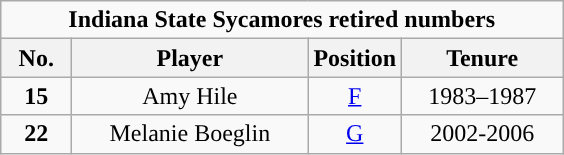<table class="wikitable sortable" style="text-align:center">
<tr>
<td colspan="5"><strong>Indiana State Sycamores retired numbers</strong></td>
</tr>
<tr>
<th width=40px>No.</th>
<th width=150px>Player</th>
<th width=40px>Position</th>
<th width=100px>Tenure</th>
</tr>
<tr>
<td><strong>15</strong></td>
<td>Amy Hile</td>
<td><a href='#'>F</a></td>
<td>1983–1987</td>
</tr>
<tr>
<td><strong>22</strong></td>
<td>Melanie Boeglin</td>
<td><a href='#'>G</a></td>
<td>2002-2006</td>
</tr>
</table>
